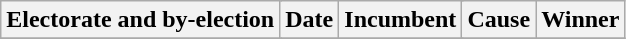<table class="wikitable">
<tr align=center>
<th colspan=2>Electorate and by-election</th>
<th>Date</th>
<th colspan=2>Incumbent</th>
<th>Cause</th>
<th colspan=2>Winner</th>
</tr>
<tr>
</tr>
</table>
